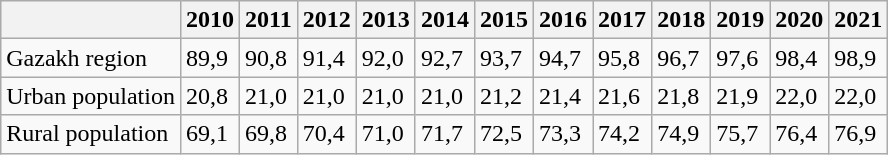<table class="wikitable">
<tr>
<th></th>
<th>2010</th>
<th>2011</th>
<th>2012</th>
<th>2013</th>
<th>2014</th>
<th>2015</th>
<th>2016</th>
<th>2017</th>
<th>2018</th>
<th>2019</th>
<th>2020</th>
<th>2021</th>
</tr>
<tr>
<td>Gazakh region</td>
<td>89,9</td>
<td>90,8</td>
<td>91,4</td>
<td>92,0</td>
<td>92,7</td>
<td>93,7</td>
<td>94,7</td>
<td>95,8</td>
<td>96,7</td>
<td>97,6</td>
<td>98,4</td>
<td>98,9</td>
</tr>
<tr>
<td>Urban population</td>
<td>20,8</td>
<td>21,0</td>
<td>21,0</td>
<td>21,0</td>
<td>21,0</td>
<td>21,2</td>
<td>21,4</td>
<td>21,6</td>
<td>21,8</td>
<td>21,9</td>
<td>22,0</td>
<td>22,0</td>
</tr>
<tr>
<td>Rural population</td>
<td>69,1</td>
<td>69,8</td>
<td>70,4</td>
<td>71,0</td>
<td>71,7</td>
<td>72,5</td>
<td>73,3</td>
<td>74,2</td>
<td>74,9</td>
<td>75,7</td>
<td>76,4</td>
<td>76,9</td>
</tr>
</table>
